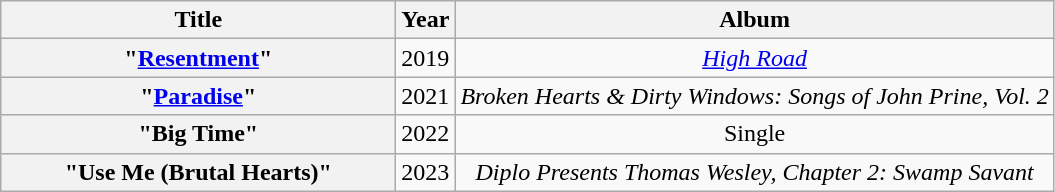<table class="wikitable plainrowheaders" style="text-align:center;">
<tr>
<th scope="col" style="width:16em;">Title</th>
<th scope="col">Year</th>
<th scope="col">Album</th>
</tr>
<tr>
<th scope="row">"<a href='#'>Resentment</a>"<br></th>
<td>2019</td>
<td><a href='#'><em>High Road</em></a></td>
</tr>
<tr>
<th scope="row">"<a href='#'>Paradise</a>"</th>
<td>2021</td>
<td><em>Broken Hearts & Dirty Windows: Songs of John Prine, Vol. 2</em></td>
</tr>
<tr>
<th scope="row">"Big Time"<br></th>
<td>2022</td>
<td>Single</td>
</tr>
<tr>
<th scope="row">"Use Me (Brutal Hearts)"<br></th>
<td>2023</td>
<td><em>Diplo Presents Thomas Wesley, Chapter 2: Swamp Savant</em></td>
</tr>
</table>
